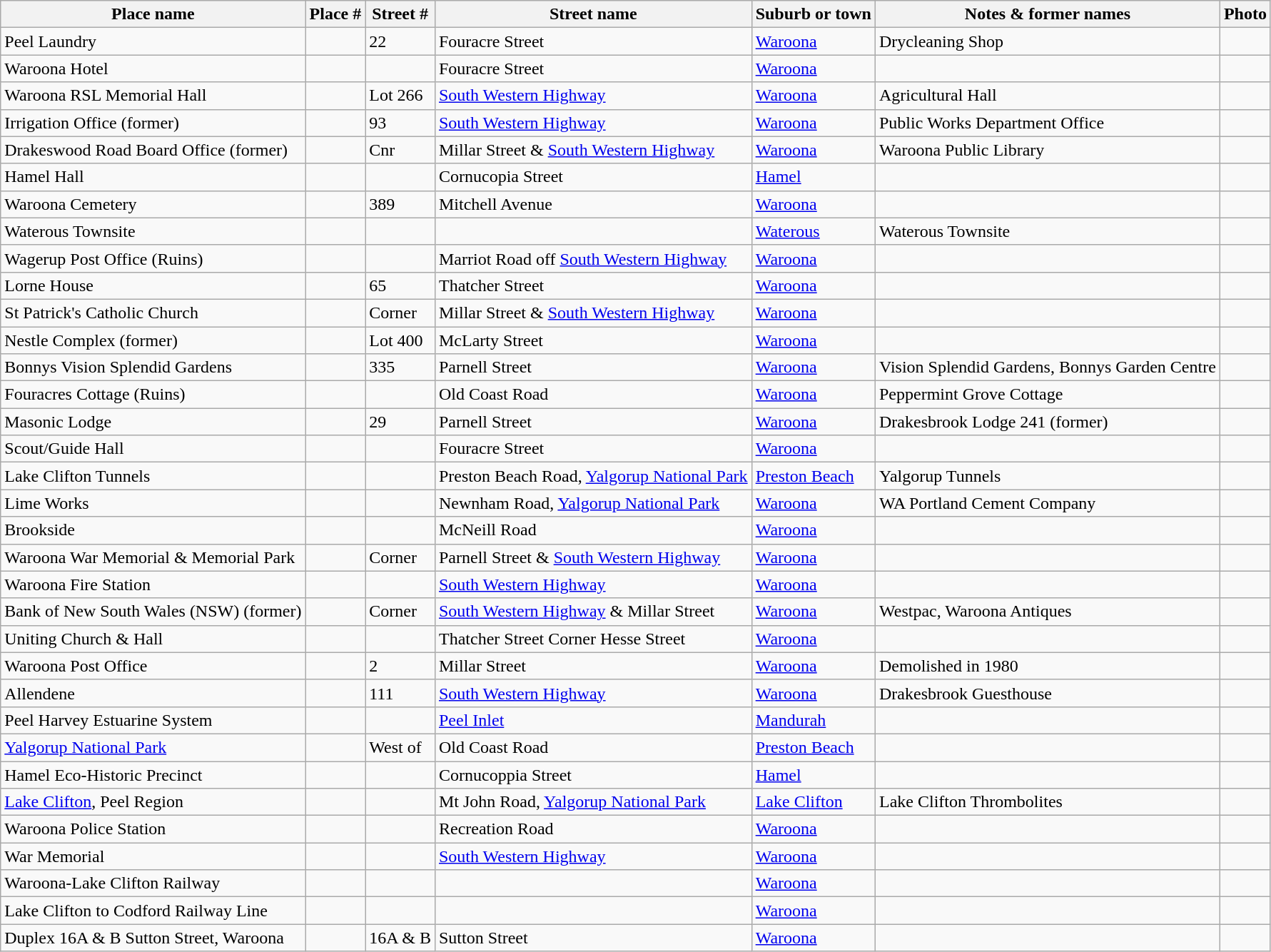<table class="wikitable sortable">
<tr>
<th>Place name</th>
<th>Place #</th>
<th>Street #</th>
<th>Street name</th>
<th>Suburb or town</th>
<th class="unsortable">Notes & former names</th>
<th class="unsortable">Photo</th>
</tr>
<tr>
<td>Peel Laundry</td>
<td></td>
<td>22</td>
<td>Fouracre Street</td>
<td><a href='#'>Waroona</a></td>
<td>Drycleaning Shop</td>
<td></td>
</tr>
<tr>
<td>Waroona Hotel</td>
<td></td>
<td></td>
<td>Fouracre Street</td>
<td><a href='#'>Waroona</a></td>
<td></td>
<td></td>
</tr>
<tr>
<td>Waroona RSL Memorial Hall</td>
<td></td>
<td>Lot 266</td>
<td><a href='#'>South Western Highway</a></td>
<td><a href='#'>Waroona</a></td>
<td>Agricultural Hall</td>
<td></td>
</tr>
<tr>
<td>Irrigation Office (former)</td>
<td></td>
<td>93</td>
<td><a href='#'>South Western Highway</a></td>
<td><a href='#'>Waroona</a></td>
<td>Public Works Department Office</td>
<td></td>
</tr>
<tr>
<td>Drakeswood Road Board Office (former)</td>
<td></td>
<td>Cnr</td>
<td>Millar Street & <a href='#'>South Western Highway</a></td>
<td><a href='#'>Waroona</a></td>
<td>Waroona Public Library</td>
<td></td>
</tr>
<tr>
<td>Hamel Hall</td>
<td></td>
<td></td>
<td>Cornucopia Street</td>
<td><a href='#'>Hamel</a></td>
<td></td>
<td></td>
</tr>
<tr>
<td>Waroona Cemetery</td>
<td></td>
<td>389</td>
<td>Mitchell Avenue</td>
<td><a href='#'>Waroona</a></td>
<td></td>
<td></td>
</tr>
<tr>
<td>Waterous Townsite</td>
<td></td>
<td></td>
<td></td>
<td><a href='#'>Waterous</a></td>
<td>Waterous Townsite</td>
<td></td>
</tr>
<tr>
<td>Wagerup Post Office (Ruins)</td>
<td></td>
<td></td>
<td>Marriot Road off <a href='#'>South Western Highway</a></td>
<td><a href='#'>Waroona</a></td>
<td></td>
<td></td>
</tr>
<tr>
<td>Lorne House</td>
<td></td>
<td>65</td>
<td>Thatcher Street</td>
<td><a href='#'>Waroona</a></td>
<td></td>
<td></td>
</tr>
<tr>
<td>St Patrick's Catholic Church</td>
<td></td>
<td>Corner</td>
<td>Millar Street & <a href='#'>South Western Highway</a></td>
<td><a href='#'>Waroona</a></td>
<td></td>
<td></td>
</tr>
<tr>
<td>Nestle Complex (former)</td>
<td></td>
<td>Lot 400</td>
<td>McLarty Street</td>
<td><a href='#'>Waroona</a></td>
<td></td>
<td></td>
</tr>
<tr>
<td>Bonnys Vision Splendid Gardens</td>
<td></td>
<td>335</td>
<td>Parnell Street</td>
<td><a href='#'>Waroona</a></td>
<td>Vision Splendid Gardens, Bonnys Garden Centre</td>
<td></td>
</tr>
<tr>
<td>Fouracres Cottage (Ruins)</td>
<td></td>
<td></td>
<td>Old Coast Road</td>
<td><a href='#'>Waroona</a></td>
<td>Peppermint Grove Cottage</td>
<td></td>
</tr>
<tr>
<td>Masonic Lodge</td>
<td></td>
<td>29</td>
<td>Parnell Street</td>
<td><a href='#'>Waroona</a></td>
<td>Drakesbrook Lodge 241 (former)</td>
<td></td>
</tr>
<tr>
<td>Scout/Guide Hall</td>
<td></td>
<td></td>
<td>Fouracre Street</td>
<td><a href='#'>Waroona</a></td>
<td></td>
<td></td>
</tr>
<tr>
<td>Lake Clifton Tunnels</td>
<td></td>
<td></td>
<td>Preston Beach Road, <a href='#'>Yalgorup National Park</a></td>
<td><a href='#'>Preston Beach</a></td>
<td>Yalgorup Tunnels</td>
<td></td>
</tr>
<tr>
<td>Lime Works</td>
<td></td>
<td></td>
<td>Newnham Road, <a href='#'>Yalgorup National Park</a></td>
<td><a href='#'>Waroona</a></td>
<td>WA Portland Cement Company</td>
<td></td>
</tr>
<tr>
<td>Brookside</td>
<td></td>
<td></td>
<td>McNeill Road</td>
<td><a href='#'>Waroona</a></td>
<td></td>
<td></td>
</tr>
<tr>
<td>Waroona War Memorial & Memorial Park</td>
<td></td>
<td>Corner</td>
<td>Parnell Street & <a href='#'>South Western Highway</a></td>
<td><a href='#'>Waroona</a></td>
<td></td>
<td></td>
</tr>
<tr>
<td>Waroona Fire Station</td>
<td></td>
<td></td>
<td><a href='#'>South Western Highway</a></td>
<td><a href='#'>Waroona</a></td>
<td></td>
<td></td>
</tr>
<tr>
<td>Bank of New South Wales (NSW) (former)</td>
<td></td>
<td>Corner</td>
<td><a href='#'>South Western Highway</a> & Millar Street</td>
<td><a href='#'>Waroona</a></td>
<td>Westpac, Waroona Antiques</td>
<td></td>
</tr>
<tr>
<td>Uniting Church & Hall</td>
<td></td>
<td></td>
<td>Thatcher Street Corner Hesse Street</td>
<td><a href='#'>Waroona</a></td>
<td></td>
<td></td>
</tr>
<tr>
<td>Waroona Post Office</td>
<td></td>
<td>2</td>
<td>Millar Street</td>
<td><a href='#'>Waroona</a></td>
<td>Demolished in 1980</td>
<td></td>
</tr>
<tr>
<td>Allendene</td>
<td></td>
<td>111</td>
<td><a href='#'>South Western Highway</a></td>
<td><a href='#'>Waroona</a></td>
<td>Drakesbrook Guesthouse</td>
<td></td>
</tr>
<tr>
<td>Peel Harvey Estuarine System</td>
<td></td>
<td></td>
<td><a href='#'>Peel Inlet</a></td>
<td><a href='#'>Mandurah</a></td>
<td></td>
<td></td>
</tr>
<tr>
<td><a href='#'>Yalgorup National Park</a></td>
<td></td>
<td>West of</td>
<td>Old Coast Road</td>
<td><a href='#'>Preston Beach</a></td>
<td></td>
<td></td>
</tr>
<tr>
<td>Hamel Eco-Historic Precinct</td>
<td></td>
<td></td>
<td>Cornucoppia Street</td>
<td><a href='#'>Hamel</a></td>
<td></td>
<td></td>
</tr>
<tr>
<td><a href='#'>Lake Clifton</a>, Peel Region</td>
<td></td>
<td></td>
<td>Mt John Road, <a href='#'>Yalgorup National Park</a></td>
<td><a href='#'>Lake Clifton</a></td>
<td>Lake Clifton Thrombolites</td>
<td></td>
</tr>
<tr>
<td>Waroona Police Station</td>
<td></td>
<td></td>
<td>Recreation Road</td>
<td><a href='#'>Waroona</a></td>
<td></td>
<td></td>
</tr>
<tr>
<td>War Memorial</td>
<td></td>
<td></td>
<td><a href='#'>South Western Highway</a></td>
<td><a href='#'>Waroona</a></td>
<td></td>
<td></td>
</tr>
<tr>
<td>Waroona-Lake Clifton Railway</td>
<td></td>
<td></td>
<td></td>
<td><a href='#'>Waroona</a></td>
<td></td>
<td></td>
</tr>
<tr>
<td>Lake Clifton to Codford Railway Line</td>
<td></td>
<td></td>
<td></td>
<td><a href='#'>Waroona</a></td>
<td></td>
<td></td>
</tr>
<tr>
<td>Duplex 16A & B Sutton Street, Waroona</td>
<td></td>
<td>16A & B</td>
<td>Sutton Street</td>
<td><a href='#'>Waroona</a></td>
<td></td>
<td></td>
</tr>
</table>
